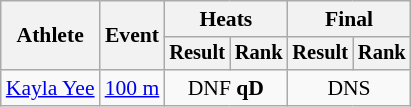<table class="wikitable" style="font-size:90%">
<tr>
<th rowspan=2>Athlete</th>
<th rowspan=2>Event</th>
<th colspan=2>Heats</th>
<th colspan=2>Final</th>
</tr>
<tr style="font-size:95%">
<th>Result</th>
<th>Rank</th>
<th>Result</th>
<th>Rank</th>
</tr>
<tr align=center>
<td align=left><a href='#'>Kayla Yee</a></td>
<td align=left><a href='#'>100 m</a></td>
<td colspan=2>DNF <strong>qD</strong></td>
<td colspan=2>DNS</td>
</tr>
</table>
